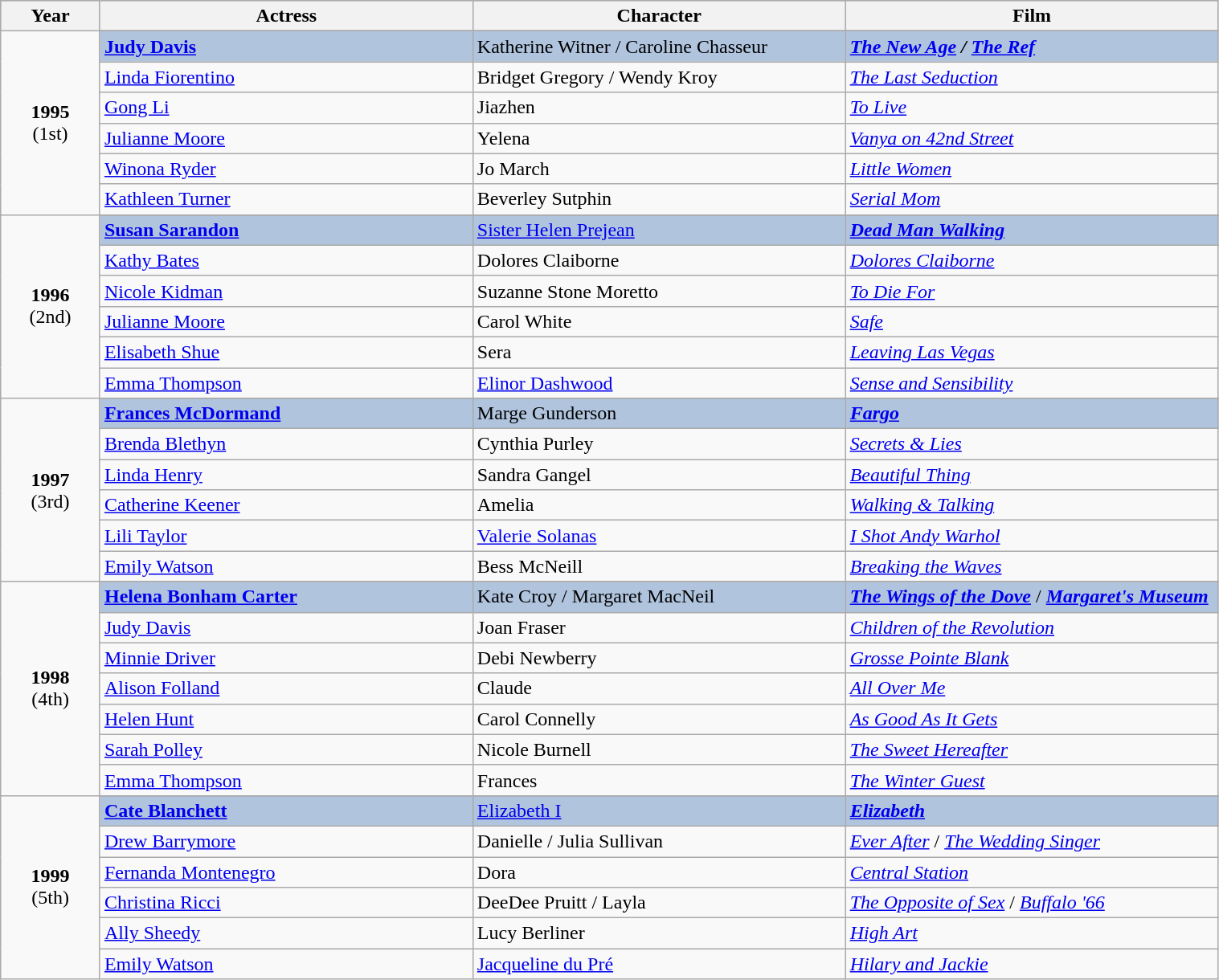<table class="wikitable" style="width:80%">
<tr style="background:#bebebe;">
<th style="width:8%;">Year</th>
<th style="width:30%;">Actress</th>
<th style="width:30%;">Character</th>
<th style="width:30%;">Film</th>
</tr>
<tr>
<td rowspan=7 style="text-align:center"><strong>1995</strong><br>(1st)</td>
</tr>
<tr style="background:#B0C4DE;">
<td><strong><a href='#'>Judy Davis</a></strong></td>
<td>Katherine Witner / Caroline Chasseur</td>
<td><strong><em><a href='#'>The New Age</a> / <a href='#'>The Ref</a></em></strong></td>
</tr>
<tr>
<td><a href='#'>Linda Fiorentino</a></td>
<td>Bridget Gregory / Wendy Kroy</td>
<td><em><a href='#'>The Last Seduction</a></em></td>
</tr>
<tr>
<td><a href='#'>Gong Li</a></td>
<td>Jiazhen</td>
<td><a href='#'><em>To Live</em></a></td>
</tr>
<tr>
<td><a href='#'>Julianne Moore</a></td>
<td>Yelena</td>
<td><em><a href='#'>Vanya on 42nd Street</a></em></td>
</tr>
<tr>
<td><a href='#'>Winona Ryder</a></td>
<td>Jo March</td>
<td><a href='#'><em>Little Women</em></a></td>
</tr>
<tr>
<td><a href='#'>Kathleen Turner</a></td>
<td>Beverley Sutphin</td>
<td><em><a href='#'>Serial Mom</a></em></td>
</tr>
<tr>
<td rowspan=7 style="text-align:center"><strong>1996</strong><br>(2nd)</td>
</tr>
<tr style="background:#B0C4DE;">
<td><strong><a href='#'>Susan Sarandon</a></strong></td>
<td><a href='#'>Sister Helen Prejean</a></td>
<td><strong><a href='#'><em>Dead Man Walking</em></a></strong></td>
</tr>
<tr>
<td><a href='#'>Kathy Bates</a></td>
<td>Dolores Claiborne</td>
<td><a href='#'><em>Dolores Claiborne</em></a></td>
</tr>
<tr>
<td><a href='#'>Nicole Kidman</a></td>
<td>Suzanne Stone Moretto</td>
<td><em><a href='#'>To Die For</a></em></td>
</tr>
<tr>
<td><a href='#'>Julianne Moore</a></td>
<td>Carol White</td>
<td><a href='#'><em>Safe</em></a></td>
</tr>
<tr>
<td><a href='#'>Elisabeth Shue</a></td>
<td>Sera</td>
<td><em><a href='#'>Leaving Las Vegas</a></em></td>
</tr>
<tr>
<td><a href='#'>Emma Thompson</a></td>
<td><a href='#'>Elinor Dashwood</a></td>
<td><a href='#'><em>Sense and Sensibility</em></a></td>
</tr>
<tr>
<td rowspan=7 style="text-align:center"><strong>1997</strong><br>(3rd)</td>
</tr>
<tr style="background:#B0C4DE;">
<td><strong><a href='#'>Frances McDormand</a></strong></td>
<td>Marge Gunderson</td>
<td><strong><a href='#'><em>Fargo</em></a></strong></td>
</tr>
<tr>
<td><a href='#'>Brenda Blethyn</a></td>
<td>Cynthia Purley</td>
<td><a href='#'><em>Secrets & Lies</em></a></td>
</tr>
<tr>
<td><a href='#'>Linda Henry</a></td>
<td>Sandra Gangel</td>
<td><a href='#'><em>Beautiful Thing</em></a></td>
</tr>
<tr>
<td><a href='#'>Catherine Keener</a></td>
<td>Amelia</td>
<td><a href='#'><em>Walking & Talking</em></a></td>
</tr>
<tr>
<td><a href='#'>Lili Taylor</a></td>
<td><a href='#'>Valerie Solanas</a></td>
<td><em><a href='#'>I Shot Andy Warhol</a></em></td>
</tr>
<tr>
<td><a href='#'>Emily Watson</a></td>
<td>Bess McNeill</td>
<td><em><a href='#'>Breaking the Waves</a></em></td>
</tr>
<tr>
<td rowspan=8 style="text-align:center"><strong>1998</strong><br>(4th)</td>
</tr>
<tr style="background:#B0C4DE;">
<td><strong><a href='#'>Helena Bonham Carter</a></strong></td>
<td>Kate Croy / Margaret MacNeil</td>
<td><strong><a href='#'><em>The Wings of the Dove</em></a></strong> / <strong><em><a href='#'>Margaret's Museum</a></em></strong></td>
</tr>
<tr>
<td><a href='#'>Judy Davis</a></td>
<td>Joan Fraser</td>
<td><a href='#'><em>Children of the Revolution</em></a></td>
</tr>
<tr>
<td><a href='#'>Minnie Driver</a></td>
<td>Debi Newberry</td>
<td><em><a href='#'>Grosse Pointe Blank</a></em></td>
</tr>
<tr>
<td><a href='#'>Alison Folland</a></td>
<td>Claude</td>
<td><a href='#'><em>All Over Me</em></a></td>
</tr>
<tr>
<td><a href='#'>Helen Hunt</a></td>
<td>Carol Connelly</td>
<td><a href='#'><em>As Good As It Gets</em></a></td>
</tr>
<tr>
<td><a href='#'>Sarah Polley</a></td>
<td>Nicole Burnell</td>
<td><a href='#'><em>The Sweet Hereafter</em></a></td>
</tr>
<tr>
<td><a href='#'>Emma Thompson</a></td>
<td>Frances</td>
<td><em><a href='#'>The Winter Guest</a></em></td>
</tr>
<tr>
<td rowspan=7 style="text-align:center"><strong>1999</strong><br>(5th)</td>
</tr>
<tr style="background:#B0C4DE;">
<td><strong><a href='#'>Cate Blanchett</a></strong></td>
<td><a href='#'>Elizabeth I</a></td>
<td><strong><a href='#'><em>Elizabeth</em></a></strong></td>
</tr>
<tr>
<td><a href='#'>Drew Barrymore</a></td>
<td>Danielle / Julia Sullivan</td>
<td><em><a href='#'>Ever After</a></em> / <em><a href='#'>The Wedding Singer</a></em></td>
</tr>
<tr>
<td><a href='#'>Fernanda Montenegro</a></td>
<td>Dora</td>
<td><a href='#'><em>Central Station</em></a></td>
</tr>
<tr>
<td><a href='#'>Christina Ricci</a></td>
<td>DeeDee Pruitt / Layla</td>
<td><em><a href='#'>The Opposite of Sex</a></em> / <em><a href='#'>Buffalo '66</a></em></td>
</tr>
<tr>
<td><a href='#'>Ally Sheedy</a></td>
<td>Lucy Berliner</td>
<td><em><a href='#'>High Art</a></em></td>
</tr>
<tr>
<td><a href='#'>Emily Watson</a></td>
<td><a href='#'>Jacqueline du Pré</a></td>
<td><em><a href='#'>Hilary and Jackie</a></em></td>
</tr>
</table>
